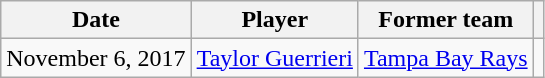<table class="wikitable">
<tr>
<th>Date</th>
<th>Player</th>
<th>Former team</th>
<th></th>
</tr>
<tr>
<td>November 6, 2017</td>
<td><a href='#'>Taylor Guerrieri</a></td>
<td><a href='#'>Tampa Bay Rays</a></td>
<td></td>
</tr>
</table>
